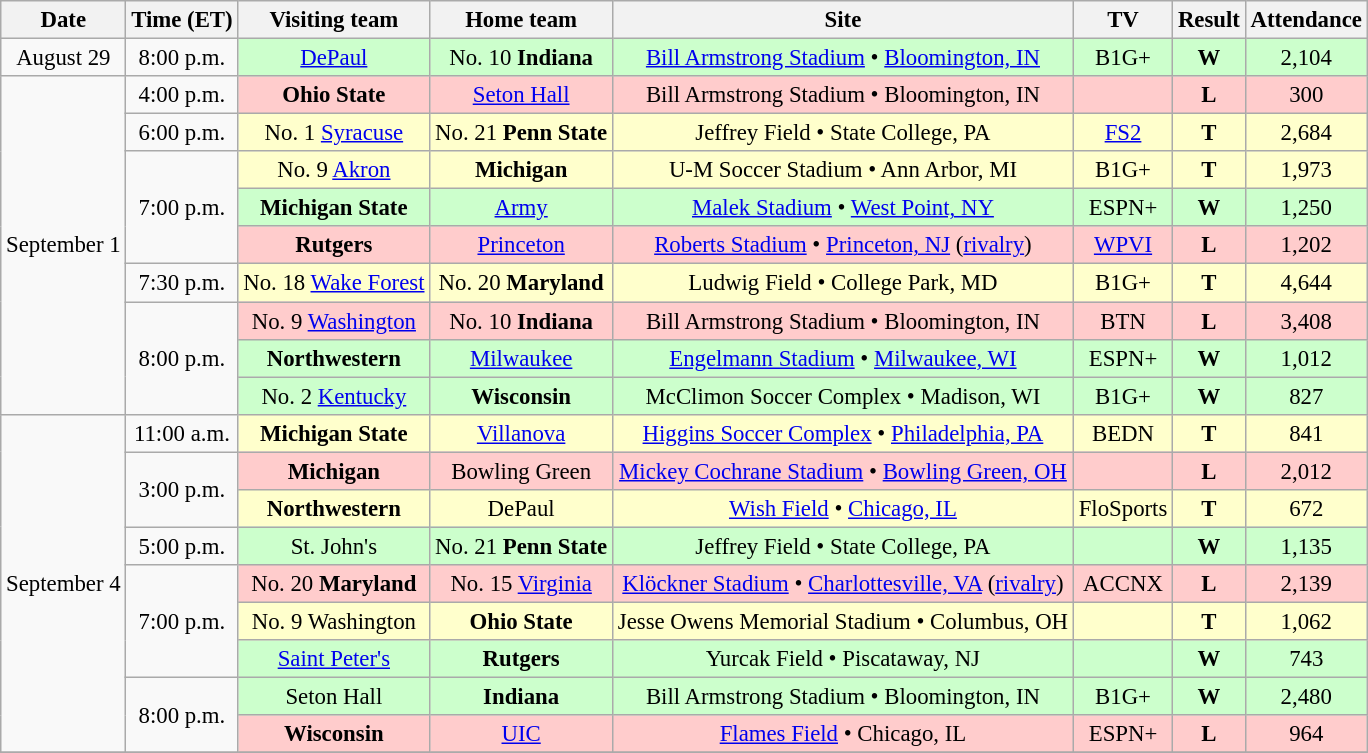<table class="wikitable" style="font-size:95%; text-align: center;">
<tr>
<th>Date</th>
<th>Time (ET)</th>
<th>Visiting team</th>
<th>Home team</th>
<th>Site</th>
<th>TV</th>
<th>Result</th>
<th>Attendance</th>
</tr>
<tr>
<td>August 29</td>
<td>8:00 p.m.</td>
<td bgcolor="CCFFCC"><a href='#'>DePaul</a></td>
<td bgcolor="CCFFCC">No. 10 <strong>Indiana</strong></td>
<td bgcolor="CCFFCC"><a href='#'>Bill Armstrong Stadium</a> • <a href='#'>Bloomington, IN</a></td>
<td bgcolor="CCFFCC">B1G+</td>
<td bgcolor="CCFFCC"><strong>W</strong> </td>
<td bgcolor="CCFFCC">2,104</td>
</tr>
<tr>
<td rowspan="9">September 1</td>
<td>4:00 p.m.</td>
<td bgcolor="FFCCCC"><strong>Ohio State</strong></td>
<td bgcolor="FFCCCC"><a href='#'>Seton Hall</a></td>
<td bgcolor="FFCCCC">Bill Armstrong Stadium • Bloomington, IN</td>
<td bgcolor="FFCCCC"></td>
<td bgcolor="FFCCCC"><strong>L</strong> </td>
<td bgcolor="FFCCCC">300</td>
</tr>
<tr>
<td>6:00 p.m.</td>
<td bgcolor="FFFFCC">No. 1 <a href='#'>Syracuse</a></td>
<td bgcolor="FFFFCC">No. 21 <strong>Penn State</strong></td>
<td bgcolor="FFFFCC">Jeffrey Field • State College, PA</td>
<td bgcolor="FFFFCC"><a href='#'>FS2</a></td>
<td bgcolor="FFFFCC"><strong>T</strong> </td>
<td bgcolor="FFFFCC">2,684</td>
</tr>
<tr>
<td rowspan="3">7:00 p.m.</td>
<td bgcolor="FFFFCC">No. 9 <a href='#'>Akron</a></td>
<td bgcolor="FFFFCC"><strong>Michigan</strong></td>
<td bgcolor="FFFFCC">U-M Soccer Stadium • Ann Arbor, MI</td>
<td bgcolor="FFFFCC">B1G+</td>
<td bgcolor="FFFFCC"><strong>T</strong> </td>
<td bgcolor="FFFFCC">1,973</td>
</tr>
<tr bgcolor="CCFFCC">
<td><strong>Michigan State</strong></td>
<td><a href='#'>Army</a></td>
<td><a href='#'>Malek Stadium</a> • <a href='#'>West Point, NY</a></td>
<td>ESPN+</td>
<td><strong>W</strong> </td>
<td>1,250</td>
</tr>
<tr bgcolor="FFCCCC">
<td><strong>Rutgers</strong></td>
<td><a href='#'>Princeton</a></td>
<td><a href='#'>Roberts Stadium</a> • <a href='#'>Princeton, NJ</a> (<a href='#'>rivalry</a>)</td>
<td><a href='#'>WPVI</a></td>
<td><strong>L</strong> </td>
<td>1,202</td>
</tr>
<tr>
<td>7:30 p.m.</td>
<td bgcolor="FFFFCC">No. 18 <a href='#'>Wake Forest</a></td>
<td bgcolor="FFFFCC">No. 20 <strong>Maryland</strong></td>
<td bgcolor="FFFFCC">Ludwig Field • College Park, MD</td>
<td bgcolor="FFFFCC">B1G+</td>
<td bgcolor="FFFFCC"><strong>T</strong> </td>
<td bgcolor="FFFFCC">4,644</td>
</tr>
<tr>
<td rowspan="3">8:00 p.m.</td>
<td bgcolor="FFCCCC">No. 9 <a href='#'>Washington</a></td>
<td bgcolor="FFCCCC">No. 10 <strong>Indiana</strong></td>
<td bgcolor="FFCCCC">Bill Armstrong Stadium • Bloomington, IN</td>
<td bgcolor="FFCCCC">BTN</td>
<td bgcolor="FFCCCC"><strong>L</strong> </td>
<td bgcolor="FFCCCC">3,408</td>
</tr>
<tr>
<td bgcolor="CCFFCC"><strong>Northwestern</strong></td>
<td bgcolor="CCFFCC"><a href='#'>Milwaukee</a></td>
<td bgcolor="CCFFCC"><a href='#'>Engelmann Stadium</a> • <a href='#'>Milwaukee, WI</a></td>
<td bgcolor="CCFFCC">ESPN+</td>
<td bgcolor="CCFFCC"><strong>W</strong> </td>
<td bgcolor="CCFFCC">1,012</td>
</tr>
<tr bgcolor="CCFFCC">
<td>No. 2 <a href='#'>Kentucky</a></td>
<td><strong>Wisconsin</strong></td>
<td>McClimon Soccer Complex • Madison, WI</td>
<td>B1G+</td>
<td><strong>W</strong> </td>
<td>827</td>
</tr>
<tr>
<td rowspan="9">September 4</td>
<td>11:00 a.m.</td>
<td bgcolor="FFFFCC"><strong>Michigan State</strong></td>
<td bgcolor="FFFFCC"><a href='#'>Villanova</a></td>
<td bgcolor="FFFFCC"><a href='#'>Higgins Soccer Complex</a> • <a href='#'>Philadelphia, PA</a></td>
<td bgcolor="FFFFCC">BEDN</td>
<td bgcolor="FFFFCC"><strong>T</strong> </td>
<td bgcolor="FFFFCC">841</td>
</tr>
<tr>
<td rowspan="2">3:00 p.m.</td>
<td bgcolor="FFCCCC"><strong>Michigan</strong></td>
<td bgcolor="FFCCCC">Bowling Green</td>
<td bgcolor="FFCCCC"><a href='#'>Mickey Cochrane Stadium</a> • <a href='#'>Bowling Green, OH</a></td>
<td bgcolor="FFCCCC"></td>
<td bgcolor="FFCCCC"><strong>L</strong> </td>
<td bgcolor="FFCCCC">2,012</td>
</tr>
<tr>
<td bgcolor="FFFFCC"><strong>Northwestern</strong></td>
<td bgcolor="FFFFCC">DePaul</td>
<td bgcolor="FFFFCC"><a href='#'>Wish Field</a> • <a href='#'>Chicago, IL</a></td>
<td bgcolor="FFFFCC">FloSports</td>
<td bgcolor="FFFFCC"><strong>T</strong> </td>
<td bgcolor="FFFFCC">672</td>
</tr>
<tr>
<td>5:00 p.m.</td>
<td bgcolor="CCFFCC">St. John's</td>
<td bgcolor="CCFFCC">No. 21 <strong>Penn State</strong></td>
<td bgcolor="CCFFCC">Jeffrey Field • State College, PA</td>
<td bgcolor="CCFFCC"></td>
<td bgcolor="CCFFCC"><strong>W</strong> </td>
<td bgcolor="CCFFCC">1,135</td>
</tr>
<tr>
<td rowspan="3">7:00 p.m.</td>
<td bgcolor="FFCCCC">No. 20 <strong>Maryland</strong></td>
<td bgcolor="FFCCCC">No. 15 <a href='#'>Virginia</a></td>
<td bgcolor="FFCCCC"><a href='#'>Klöckner Stadium</a> • <a href='#'>Charlottesville, VA</a> (<a href='#'>rivalry</a>)</td>
<td bgcolor="FFCCCC">ACCNX</td>
<td bgcolor="FFCCCC"><strong>L</strong> </td>
<td bgcolor="FFCCCC">2,139</td>
</tr>
<tr bgcolor="FFFFCC">
<td>No. 9 Washington</td>
<td><strong>Ohio State</strong></td>
<td>Jesse Owens Memorial Stadium • Columbus, OH</td>
<td></td>
<td><strong>T</strong> </td>
<td>1,062</td>
</tr>
<tr bgcolor="CCFFCC">
<td><a href='#'>Saint Peter's</a></td>
<td><strong>Rutgers</strong></td>
<td>Yurcak Field • Piscataway, NJ</td>
<td></td>
<td><strong>W</strong> </td>
<td>743</td>
</tr>
<tr>
<td rowspan="2">8:00 p.m.</td>
<td bgcolor="CCFFCC">Seton Hall</td>
<td bgcolor="CCFFCC"><strong>Indiana</strong></td>
<td bgcolor="CCFFCC">Bill Armstrong Stadium • Bloomington, IN</td>
<td bgcolor="CCFFCC">B1G+</td>
<td bgcolor="CCFFCC"><strong>W</strong> </td>
<td bgcolor="CCFFCC">2,480</td>
</tr>
<tr bgcolor="FFCCCC">
<td><strong>Wisconsin</strong></td>
<td><a href='#'>UIC</a></td>
<td><a href='#'>Flames Field</a> • Chicago, IL</td>
<td>ESPN+</td>
<td><strong>L</strong> </td>
<td>964</td>
</tr>
<tr>
</tr>
</table>
